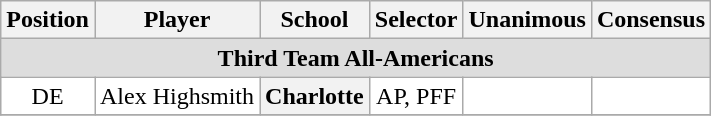<table class="wikitable">
<tr>
<th>Position</th>
<th>Player</th>
<th>School</th>
<th>Selector</th>
<th>Unanimous</th>
<th>Consensus</th>
</tr>
<tr>
<td colspan="6" style="text-align:center; background:#ddd;"><strong>Third Team All-Americans</strong></td>
</tr>
<tr style="text-align:center;">
<td style="background:white">DE</td>
<td style="background:white">Alex Highsmith</td>
<th style=>Charlotte</th>
<td style="background:white">AP, PFF</td>
<td style="background:white"></td>
<td style="background:white"></td>
</tr>
<tr style="text-align:center;">
</tr>
</table>
